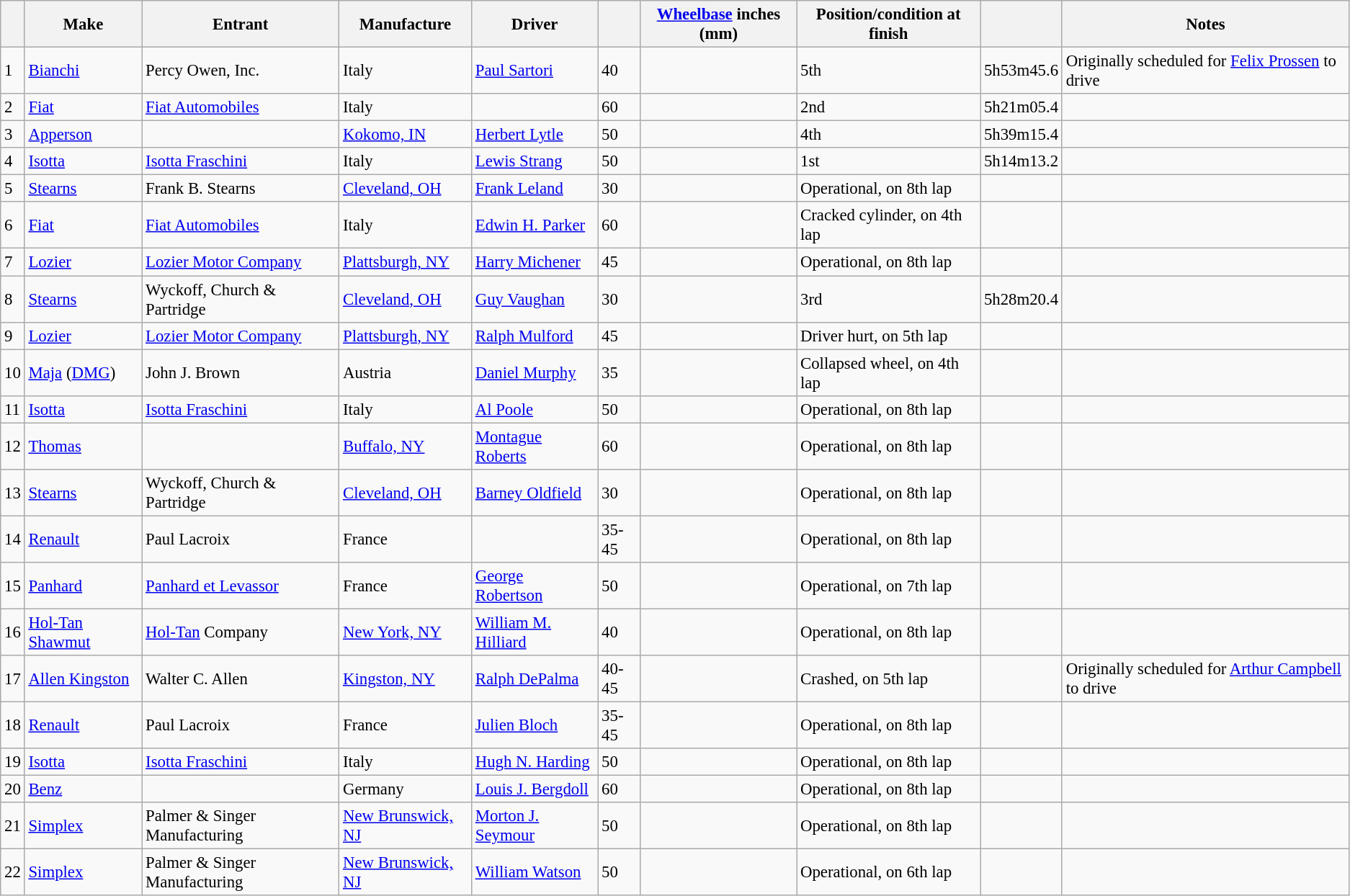<table class="wikitable sortable" style="font-size: 95%;">
<tr>
<th scope="col"></th>
<th scope="col">Make</th>
<th scope="col">Entrant</th>
<th scope="col">Manufacture</th>
<th scope="col">Driver</th>
<th scope="col"></th>
<th scope="col"><a href='#'>Wheelbase</a> inches (mm)</th>
<th scope="col">Position/condition at finish</th>
<th scope="col"></th>
<th scope="col">Notes</th>
</tr>
<tr>
<td>1</td>
<td><a href='#'>Bianchi</a></td>
<td>Percy Owen, Inc.</td>
<td>Italy</td>
<td><a href='#'>Paul Sartori</a></td>
<td>40</td>
<td></td>
<td>5th</td>
<td>5h53m45.6</td>
<td>Originally scheduled for <a href='#'>Felix Prossen</a> to drive</td>
</tr>
<tr>
<td>2</td>
<td><a href='#'>Fiat</a></td>
<td><a href='#'>Fiat Automobiles</a></td>
<td>Italy</td>
<td></td>
<td>60</td>
<td></td>
<td>2nd</td>
<td>5h21m05.4</td>
<td></td>
</tr>
<tr>
<td>3</td>
<td><a href='#'>Apperson</a></td>
<td></td>
<td><a href='#'>Kokomo, IN</a></td>
<td><a href='#'>Herbert Lytle</a></td>
<td>50</td>
<td></td>
<td>4th</td>
<td>5h39m15.4</td>
<td></td>
</tr>
<tr>
<td>4</td>
<td><a href='#'>Isotta</a></td>
<td><a href='#'>Isotta Fraschini</a></td>
<td>Italy</td>
<td><a href='#'>Lewis Strang</a></td>
<td>50</td>
<td></td>
<td>1st</td>
<td>5h14m13.2</td>
<td></td>
</tr>
<tr>
<td>5</td>
<td><a href='#'>Stearns</a></td>
<td>Frank B. Stearns</td>
<td><a href='#'>Cleveland, OH</a></td>
<td><a href='#'>Frank Leland</a></td>
<td>30</td>
<td></td>
<td>Operational, on 8th lap</td>
<td></td>
<td></td>
</tr>
<tr>
<td>6</td>
<td><a href='#'>Fiat</a></td>
<td><a href='#'>Fiat Automobiles</a></td>
<td>Italy</td>
<td><a href='#'>Edwin H. Parker</a></td>
<td>60</td>
<td></td>
<td>Cracked cylinder, on 4th lap</td>
<td></td>
<td></td>
</tr>
<tr>
<td>7</td>
<td><a href='#'>Lozier</a></td>
<td><a href='#'>Lozier Motor Company</a></td>
<td><a href='#'>Plattsburgh, NY</a></td>
<td><a href='#'>Harry Michener</a></td>
<td>45</td>
<td></td>
<td>Operational, on 8th lap</td>
<td></td>
<td></td>
</tr>
<tr>
<td>8</td>
<td><a href='#'>Stearns</a></td>
<td>Wyckoff, Church & Partridge</td>
<td><a href='#'>Cleveland, OH</a></td>
<td><a href='#'>Guy Vaughan</a></td>
<td>30</td>
<td></td>
<td>3rd</td>
<td>5h28m20.4</td>
<td></td>
</tr>
<tr>
<td>9</td>
<td><a href='#'>Lozier</a></td>
<td><a href='#'>Lozier Motor Company</a></td>
<td><a href='#'>Plattsburgh, NY</a></td>
<td><a href='#'>Ralph Mulford</a></td>
<td>45</td>
<td></td>
<td>Driver hurt, on 5th lap</td>
<td></td>
<td></td>
</tr>
<tr>
<td>10</td>
<td><a href='#'>Maja</a> (<a href='#'>DMG</a>)</td>
<td>John J. Brown</td>
<td>Austria</td>
<td><a href='#'>Daniel Murphy</a></td>
<td>35</td>
<td></td>
<td>Collapsed wheel, on 4th lap</td>
<td></td>
<td></td>
</tr>
<tr>
<td>11</td>
<td><a href='#'>Isotta</a></td>
<td><a href='#'>Isotta Fraschini</a></td>
<td>Italy</td>
<td><a href='#'>Al Poole</a></td>
<td>50</td>
<td></td>
<td>Operational, on 8th lap</td>
<td></td>
<td></td>
</tr>
<tr>
<td>12</td>
<td><a href='#'>Thomas</a></td>
<td></td>
<td><a href='#'>Buffalo, NY</a></td>
<td><a href='#'>Montague Roberts</a></td>
<td>60</td>
<td></td>
<td>Operational, on 8th lap</td>
<td></td>
<td></td>
</tr>
<tr>
<td>13</td>
<td><a href='#'>Stearns</a></td>
<td>Wyckoff, Church & Partridge</td>
<td><a href='#'>Cleveland, OH</a></td>
<td><a href='#'>Barney Oldfield</a></td>
<td>30</td>
<td></td>
<td>Operational, on 8th lap</td>
<td></td>
<td></td>
</tr>
<tr>
<td>14</td>
<td><a href='#'>Renault</a></td>
<td>Paul Lacroix</td>
<td>France</td>
<td></td>
<td>35-45</td>
<td></td>
<td>Operational, on 8th lap</td>
<td></td>
<td></td>
</tr>
<tr>
<td>15</td>
<td><a href='#'>Panhard</a></td>
<td><a href='#'>Panhard et Levassor</a></td>
<td>France</td>
<td><a href='#'>George Robertson</a></td>
<td>50</td>
<td></td>
<td>Operational, on 7th lap</td>
<td></td>
<td></td>
</tr>
<tr>
<td>16</td>
<td><a href='#'>Hol-Tan Shawmut</a></td>
<td><a href='#'>Hol-Tan</a> Company</td>
<td><a href='#'>New York, NY</a></td>
<td><a href='#'>William M. Hilliard</a></td>
<td>40</td>
<td></td>
<td>Operational, on 8th lap</td>
<td></td>
<td></td>
</tr>
<tr>
<td>17</td>
<td><a href='#'>Allen Kingston</a></td>
<td>Walter C. Allen</td>
<td><a href='#'>Kingston, NY</a></td>
<td><a href='#'>Ralph DePalma</a></td>
<td>40-45</td>
<td></td>
<td>Crashed, on 5th lap</td>
<td></td>
<td>Originally scheduled for <a href='#'>Arthur Campbell</a> to drive</td>
</tr>
<tr>
<td>18</td>
<td><a href='#'>Renault</a></td>
<td>Paul Lacroix</td>
<td>France</td>
<td><a href='#'>Julien Bloch</a></td>
<td>35-45</td>
<td></td>
<td>Operational, on 8th lap</td>
<td></td>
<td></td>
</tr>
<tr>
<td>19</td>
<td><a href='#'>Isotta</a></td>
<td><a href='#'>Isotta Fraschini</a></td>
<td>Italy</td>
<td><a href='#'>Hugh N. Harding</a></td>
<td>50</td>
<td></td>
<td>Operational, on 8th lap</td>
<td></td>
<td></td>
</tr>
<tr>
<td>20</td>
<td><a href='#'>Benz</a></td>
<td></td>
<td>Germany</td>
<td><a href='#'>Louis J. Bergdoll</a></td>
<td>60</td>
<td></td>
<td>Operational, on 8th lap</td>
<td></td>
<td></td>
</tr>
<tr>
<td>21</td>
<td><a href='#'>Simplex</a></td>
<td>Palmer & Singer Manufacturing</td>
<td><a href='#'>New Brunswick, NJ</a></td>
<td><a href='#'>Morton J. Seymour</a></td>
<td>50</td>
<td></td>
<td>Operational, on 8th lap</td>
<td></td>
<td></td>
</tr>
<tr>
<td>22</td>
<td><a href='#'>Simplex</a></td>
<td>Palmer & Singer Manufacturing</td>
<td><a href='#'>New Brunswick, NJ</a></td>
<td><a href='#'>William Watson</a></td>
<td>50</td>
<td></td>
<td>Operational, on 6th lap</td>
<td></td>
<td></td>
</tr>
</table>
